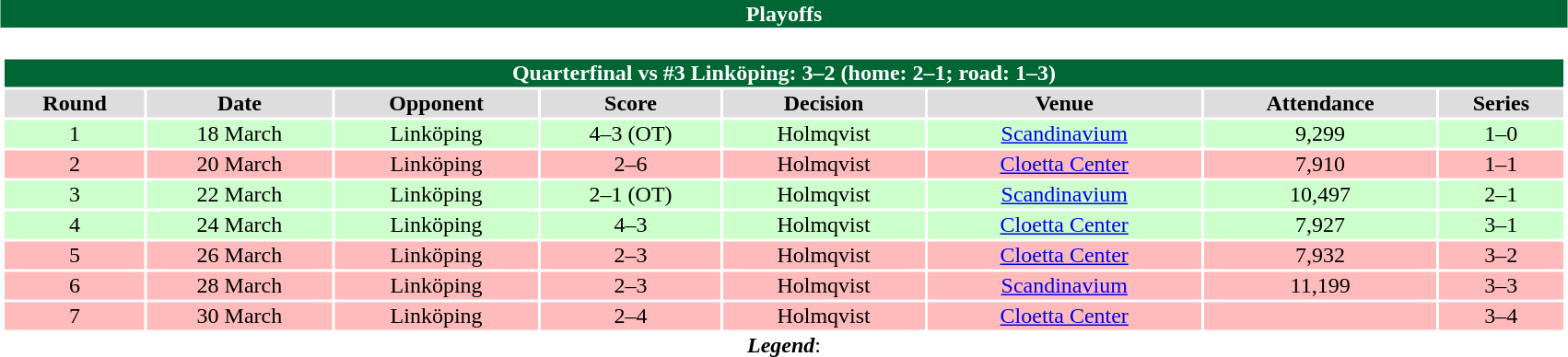<table class="toccolours" width=90% style="clear:both; margin:1.5em auto; text-align:center;">
<tr>
<th colspan=10 style="background:#006633; color: #ffffff;">Playoffs</th>
</tr>
<tr>
<td colspan=10><br><table class="toccolours collapsible collapsed" width=100%>
<tr>
<th colspan=10; style="background:#006633; color: #ffffff;">Quarterfinal vs #3 Linköping: 3–2 (home: 2–1; road: 1–3)</th>
</tr>
<tr align="center"  bgcolor="#dddddd">
<td><strong>Round</strong></td>
<td><strong>Date</strong></td>
<td><strong>Opponent</strong></td>
<td><strong>Score</strong></td>
<td><strong>Decision</strong></td>
<td><strong>Venue</strong></td>
<td><strong>Attendance</strong></td>
<td><strong>Series</strong></td>
</tr>
<tr align="center" bgcolor="ccffcc">
<td>1</td>
<td>18 March</td>
<td>Linköping</td>
<td>4–3 (OT)</td>
<td>Holmqvist</td>
<td><a href='#'>Scandinavium</a></td>
<td>9,299</td>
<td>1–0</td>
</tr>
<tr align="center" bgcolor="ffbbbb">
<td>2</td>
<td>20 March</td>
<td>Linköping</td>
<td>2–6</td>
<td>Holmqvist</td>
<td><a href='#'>Cloetta Center</a></td>
<td>7,910</td>
<td>1–1</td>
</tr>
<tr align="center" bgcolor="ccffcc">
<td>3</td>
<td>22 March</td>
<td>Linköping</td>
<td>2–1 (OT)</td>
<td>Holmqvist</td>
<td><a href='#'>Scandinavium</a></td>
<td>10,497</td>
<td>2–1</td>
</tr>
<tr align="center" bgcolor="ccffcc">
<td>4</td>
<td>24 March</td>
<td>Linköping</td>
<td>4–3</td>
<td>Holmqvist</td>
<td><a href='#'>Cloetta Center</a></td>
<td>7,927</td>
<td>3–1</td>
</tr>
<tr align="center" bgcolor="ffbbbb">
<td>5</td>
<td>26 March</td>
<td>Linköping</td>
<td>2–3</td>
<td>Holmqvist</td>
<td><a href='#'>Cloetta Center</a></td>
<td>7,932</td>
<td>3–2</td>
</tr>
<tr align="center" bgcolor="ffbbbb">
<td>6</td>
<td>28 March</td>
<td>Linköping</td>
<td>2–3</td>
<td>Holmqvist</td>
<td><a href='#'>Scandinavium</a></td>
<td>11,199</td>
<td>3–3</td>
</tr>
<tr align="center" bgcolor="ffbbbb">
<td>7</td>
<td>30 March</td>
<td>Linköping</td>
<td>2–4</td>
<td>Holmqvist</td>
<td><a href='#'>Cloetta Center</a></td>
<td></td>
<td>3–4</td>
</tr>
</table>
<strong><em>Legend</em></strong>: 
</td>
</tr>
</table>
